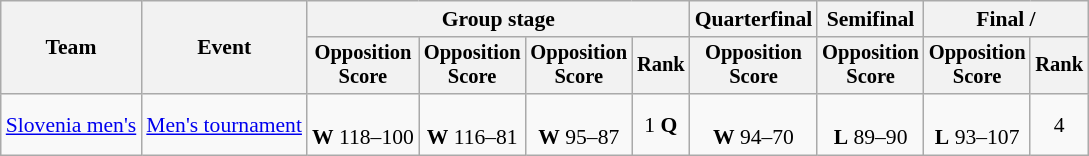<table class="wikitable" style="font-size:90%">
<tr>
<th rowspan=2>Team</th>
<th rowspan=2>Event</th>
<th colspan=4>Group stage</th>
<th>Quarterfinal</th>
<th>Semifinal</th>
<th colspan=2>Final / </th>
</tr>
<tr style="font-size:95%">
<th>Opposition<br>Score</th>
<th>Opposition<br>Score</th>
<th>Opposition<br>Score</th>
<th>Rank</th>
<th>Opposition<br>Score</th>
<th>Opposition<br>Score</th>
<th>Opposition<br>Score</th>
<th>Rank</th>
</tr>
<tr align=center>
<td align=left><a href='#'>Slovenia men's</a></td>
<td align=left><a href='#'>Men's tournament</a></td>
<td> <br> <strong>W</strong> 118–100</td>
<td> <br> <strong>W</strong> 116–81</td>
<td> <br> <strong>W</strong> 95–87</td>
<td>1 <strong>Q</strong></td>
<td> <br> <strong>W</strong> 94–70</td>
<td> <br> <strong>L</strong> 89–90</td>
<td> <br> <strong>L</strong> 93–107</td>
<td>4</td>
</tr>
</table>
